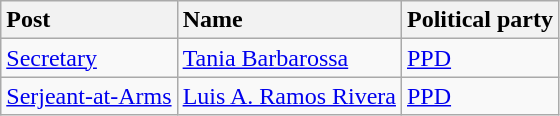<table class="wikitable sortable">
<tr>
<th style="text-align: left">Post</th>
<th style="text-align: left">Name</th>
<th style="text-align: left">Political party</th>
</tr>
<tr>
<td><a href='#'>Secretary</a></td>
<td><a href='#'>Tania Barbarossa</a></td>
<td><a href='#'>PPD</a></td>
</tr>
<tr>
<td><a href='#'>Serjeant-at-Arms</a></td>
<td><a href='#'>Luis A. Ramos Rivera</a></td>
<td><a href='#'>PPD</a></td>
</tr>
</table>
